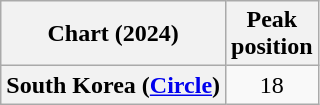<table class="wikitable plainrowheaders" style="text-align:center">
<tr>
<th scope="col">Chart (2024)</th>
<th scope="col">Peak<br>position</th>
</tr>
<tr>
<th scope="row">South Korea (<a href='#'>Circle</a>)</th>
<td>18</td>
</tr>
</table>
